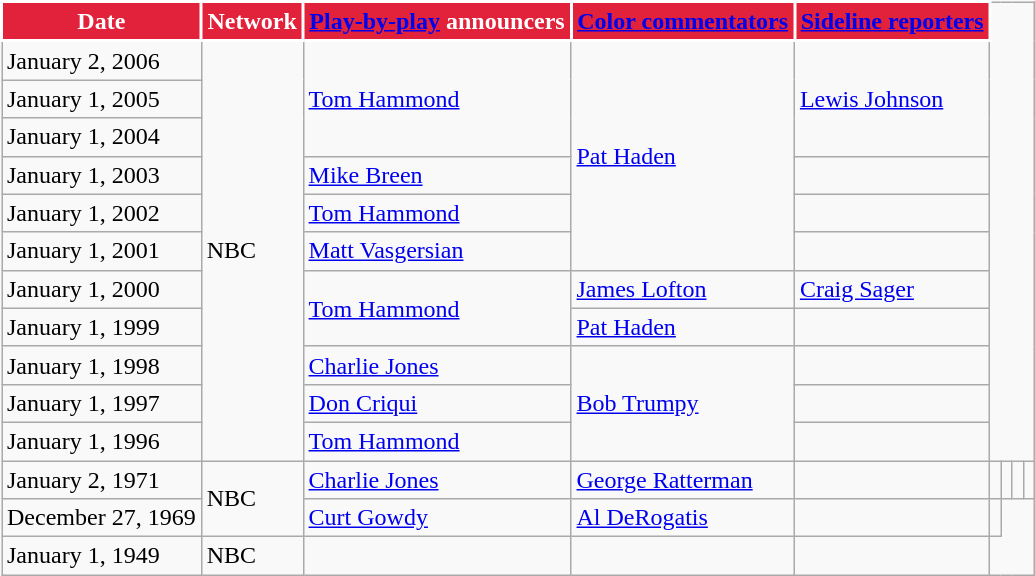<table class="wikitable">
<tr>
<th style="background:#e2223b; color:#fff; border:2px solid #fff;">Date</th>
<th style="background:#e2223b; color:#fff; border:2px solid #fff;">Network</th>
<th style="background:#e2223b; color:#fff; border:2px solid #fff;"><a href='#'><span>Play-by-play</span></a> announcers</th>
<th style="background:#e2223b; color:#fff; border:2px solid #fff;"><a href='#'><span>Color commentators</span></a></th>
<th style="background:#e2223b; color:#fff; border:2px solid #fff;"><a href='#'><span>Sideline reporters</span></a></th>
</tr>
<tr>
<td>January 2, 2006</td>
<td rowspan=11>NBC</td>
<td rowspan=3><a href='#'>Tom Hammond</a></td>
<td rowspan=6><a href='#'>Pat Haden</a></td>
<td rowspan=3><a href='#'>Lewis Johnson</a></td>
</tr>
<tr>
<td>January 1, 2005</td>
</tr>
<tr>
<td>January 1, 2004</td>
</tr>
<tr>
<td>January 1, 2003</td>
<td><a href='#'>Mike Breen</a></td>
<td></td>
</tr>
<tr>
<td>January 1, 2002</td>
<td><a href='#'>Tom Hammond</a></td>
<td></td>
</tr>
<tr>
<td>January 1, 2001</td>
<td><a href='#'>Matt Vasgersian</a></td>
<td></td>
</tr>
<tr>
<td>January 1, 2000</td>
<td rowspan=2><a href='#'>Tom Hammond</a></td>
<td><a href='#'>James Lofton</a></td>
<td><a href='#'>Craig Sager</a></td>
</tr>
<tr>
<td>January 1, 1999</td>
<td><a href='#'>Pat Haden</a></td>
<td></td>
</tr>
<tr>
<td>January 1, 1998</td>
<td><a href='#'>Charlie Jones</a></td>
<td rowspan=3><a href='#'>Bob Trumpy</a></td>
<td></td>
</tr>
<tr>
<td>January 1, 1997</td>
<td><a href='#'>Don Criqui</a></td>
<td></td>
</tr>
<tr>
<td>January 1, 1996</td>
<td><a href='#'>Tom Hammond</a></td>
<td></td>
</tr>
<tr>
<td>January 2, 1971</td>
<td rowspan=2>NBC</td>
<td><a href='#'>Charlie Jones</a></td>
<td><a href='#'>George Ratterman</a></td>
<td></td>
<td></td>
<td></td>
<td></td>
<td></td>
</tr>
<tr>
<td>December 27, 1969</td>
<td><a href='#'>Curt Gowdy</a></td>
<td><a href='#'>Al DeRogatis</a></td>
<td></td>
<td></td>
</tr>
<tr>
<td>January 1, 1949</td>
<td>NBC</td>
<td></td>
<td></td>
<td></td>
</tr>
</table>
